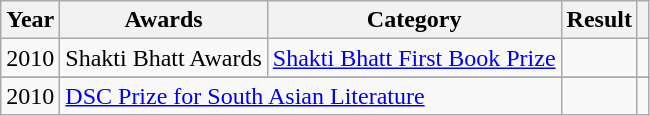<table class="wikitable sortable">
<tr>
<th>Year</th>
<th>Awards</th>
<th>Category</th>
<th>Result</th>
<th scope="col" class="unsortable"></th>
</tr>
<tr>
<td>2010</td>
<td>Shakti Bhatt Awards</td>
<td><a href='#'>Shakti Bhatt First Book Prize</a></td>
<td></td>
<td></td>
</tr>
<tr>
</tr>
<tr>
<td>2010</td>
<td colspan="2"><a href='#'>DSC Prize for South Asian Literature</a></td>
<td></td>
<td></td>
</tr>
</table>
